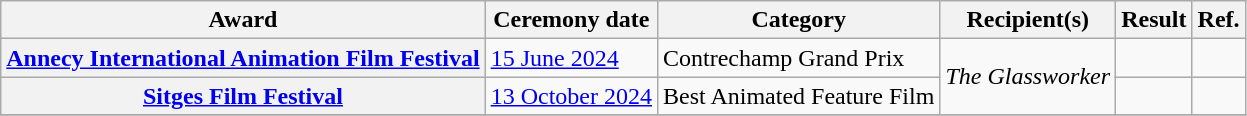<table class="wikitable sortable plainrowheaders">
<tr>
<th scope="col">Award</th>
<th scope="col">Ceremony date</th>
<th scope="col">Category</th>
<th scope="col">Recipient(s)</th>
<th scope="col">Result</th>
<th scope="col">Ref.</th>
</tr>
<tr>
<th scope="row"><a href='#'>Annecy International Animation Film Festival</a></th>
<td><a href='#'>15 June 2024</a></td>
<td>Contrechamp Grand Prix</td>
<td rowspan="2"><em>The Glassworker</em></td>
<td></td>
<td align="center"></td>
</tr>
<tr>
<th scope="row"><a href='#'>Sitges Film Festival</a></th>
<td><a href='#'>13 October 2024</a></td>
<td>Best Animated Feature Film</td>
<td></td>
<td align="center"></td>
</tr>
<tr>
</tr>
</table>
